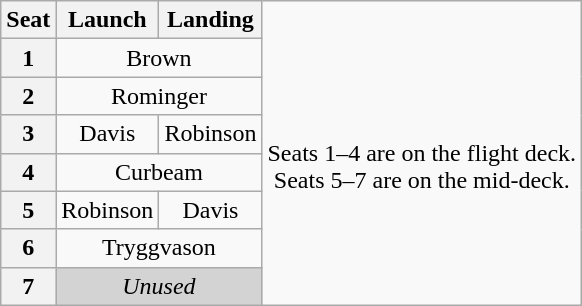<table class="wikitable" style="text-align:center">
<tr>
<th>Seat</th>
<th>Launch</th>
<th>Landing</th>
<td rowspan=8><br>Seats 1–4 are on the flight deck.<br>Seats 5–7 are on the mid-deck.</td>
</tr>
<tr>
<th>1</th>
<td colspan=2>Brown</td>
</tr>
<tr>
<th>2</th>
<td colspan=2>Rominger</td>
</tr>
<tr>
<th>3</th>
<td>Davis</td>
<td>Robinson</td>
</tr>
<tr>
<th>4</th>
<td colspan=2>Curbeam</td>
</tr>
<tr>
<th>5</th>
<td>Robinson</td>
<td>Davis</td>
</tr>
<tr>
<th>6</th>
<td colspan=2>Tryggvason</td>
</tr>
<tr>
<th>7</th>
<td colspan=2 style="background-color:lightgray"><em>Unused</em></td>
</tr>
</table>
